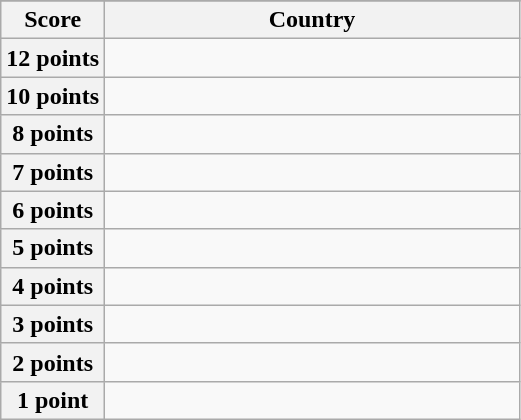<table class="wikitable">
<tr>
</tr>
<tr>
<th scope="col" width="20%">Score</th>
<th scope="col">Country</th>
</tr>
<tr>
<th scope="row">12 points</th>
<td></td>
</tr>
<tr>
<th scope="row">10 points</th>
<td></td>
</tr>
<tr>
<th scope="row">8 points</th>
<td></td>
</tr>
<tr>
<th scope="row">7 points</th>
<td></td>
</tr>
<tr>
<th scope="row">6 points</th>
<td></td>
</tr>
<tr>
<th scope="row">5 points</th>
<td></td>
</tr>
<tr>
<th scope="row">4 points</th>
<td></td>
</tr>
<tr>
<th scope="row">3 points</th>
<td></td>
</tr>
<tr>
<th scope="row">2 points</th>
<td></td>
</tr>
<tr>
<th scope="row">1 point</th>
<td></td>
</tr>
</table>
